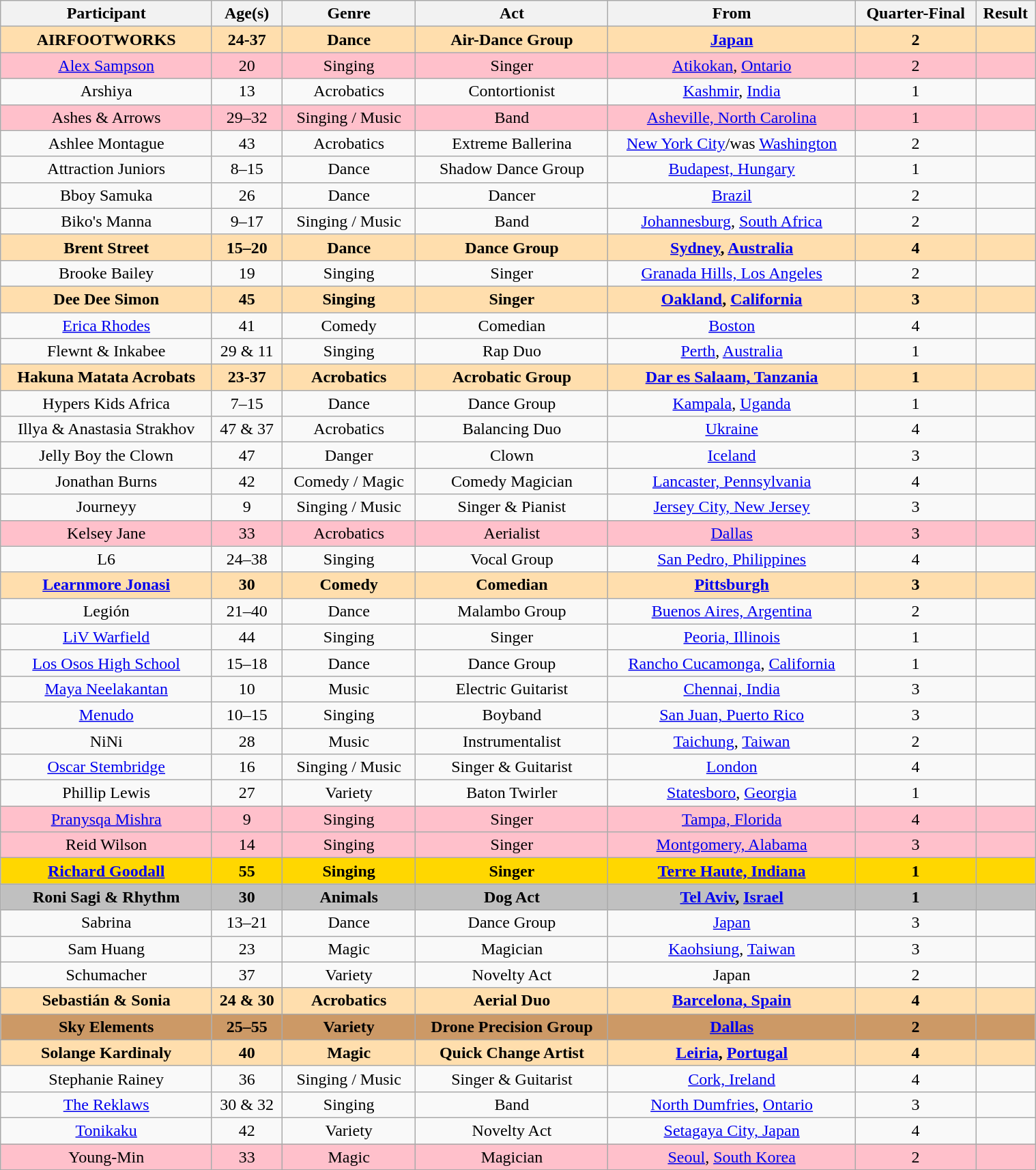<table class="wikitable sortable" style="margin-left: auto; margin-right: auto; border: none; width:80%; text-align:center;">
<tr valign="top">
<th>Participant</th>
<th class="unsortable">Age(s)</th>
<th>Genre</th>
<th class="unsortable">Act</th>
<th>From</th>
<th>Quarter-Final</th>
<th>Result</th>
</tr>
<tr bgcolor=navajowhite>
<td><strong>AIRFOOTWORKS</strong> </td>
<td><strong>24-37</strong></td>
<td><strong>Dance</strong></td>
<td><strong>Air-Dance Group</strong></td>
<td><strong><a href='#'>Japan</a></strong></td>
<td><strong>2</strong></td>
<td><strong></strong></td>
</tr>
<tr style="background:pink;">
<td><a href='#'>Alex Sampson</a></td>
<td>20</td>
<td>Singing</td>
<td>Singer</td>
<td><a href='#'>Atikokan</a>, <a href='#'>Ontario</a></td>
<td>2</td>
<td></td>
</tr>
<tr>
<td>Arshiya</td>
<td>13</td>
<td>Acrobatics</td>
<td>Contortionist</td>
<td><a href='#'>Kashmir</a>, <a href='#'>India</a></td>
<td>1</td>
<td></td>
</tr>
<tr style="background:pink;">
<td>Ashes & Arrows</td>
<td>29–32</td>
<td>Singing / Music</td>
<td>Band</td>
<td><a href='#'>Asheville, North Carolina</a></td>
<td>1</td>
<td></td>
</tr>
<tr>
<td>Ashlee Montague</td>
<td>43</td>
<td>Acrobatics</td>
<td>Extreme Ballerina</td>
<td><a href='#'>New York City</a>/was <a href='#'>Washington</a></td>
<td>2</td>
<td></td>
</tr>
<tr>
<td>Attraction Juniors</td>
<td>8–15</td>
<td>Dance</td>
<td>Shadow Dance Group</td>
<td><a href='#'>Budapest, Hungary</a></td>
<td>1</td>
<td></td>
</tr>
<tr>
<td>Bboy Samuka</td>
<td>26</td>
<td>Dance</td>
<td>Dancer</td>
<td><a href='#'>Brazil</a></td>
<td>2</td>
<td></td>
</tr>
<tr>
<td>Biko's Manna</td>
<td>9–17</td>
<td>Singing / Music</td>
<td>Band</td>
<td><a href='#'>Johannesburg</a>, <a href='#'>South Africa</a></td>
<td>2</td>
<td></td>
</tr>
<tr bgcolor=navajowhite>
<td><strong>Brent Street</strong> </td>
<td><strong>15–20</strong></td>
<td><strong>Dance</strong></td>
<td><strong>Dance Group</strong></td>
<td><strong><a href='#'>Sydney</a>, <a href='#'>Australia</a></strong></td>
<td><strong>4</strong></td>
<td><strong></strong></td>
</tr>
<tr>
<td>Brooke Bailey</td>
<td>19</td>
<td>Singing</td>
<td>Singer</td>
<td><a href='#'>Granada Hills, Los Angeles</a></td>
<td>2</td>
<td></td>
</tr>
<tr bgcolor=navajowhite>
<td><strong>Dee Dee Simon</strong> </td>
<td><strong>45</strong></td>
<td><strong>Singing</strong></td>
<td><strong>Singer</strong></td>
<td><strong><a href='#'>Oakland</a>, <a href='#'>California</a></strong></td>
<td><strong>3</strong></td>
<td><strong></strong></td>
</tr>
<tr>
<td><a href='#'>Erica Rhodes</a></td>
<td>41</td>
<td>Comedy</td>
<td>Comedian</td>
<td><a href='#'>Boston</a></td>
<td>4</td>
<td></td>
</tr>
<tr>
<td>Flewnt & Inkabee</td>
<td>29 & 11</td>
<td>Singing</td>
<td>Rap Duo</td>
<td><a href='#'>Perth</a>, <a href='#'>Australia</a></td>
<td>1</td>
<td></td>
</tr>
<tr bgcolor=navajowhite>
<td><strong>Hakuna Matata Acrobats</strong> </td>
<td><strong>23-37</strong></td>
<td><strong>Acrobatics</strong></td>
<td><strong>Acrobatic Group</strong></td>
<td><strong><a href='#'>Dar es Salaam, Tanzania</a></strong></td>
<td><strong>1</strong></td>
<td><strong></strong></td>
</tr>
<tr>
<td>Hypers Kids Africa</td>
<td>7–15</td>
<td>Dance</td>
<td>Dance Group</td>
<td><a href='#'>Kampala</a>, <a href='#'>Uganda</a></td>
<td>1</td>
<td></td>
</tr>
<tr>
<td>Illya & Anastasia Strakhov</td>
<td>47 & 37</td>
<td>Acrobatics</td>
<td>Balancing Duo</td>
<td><a href='#'>Ukraine</a></td>
<td>4</td>
<td></td>
</tr>
<tr>
<td>Jelly Boy the Clown</td>
<td>47</td>
<td>Danger</td>
<td>Clown</td>
<td><a href='#'>Iceland</a></td>
<td>3</td>
<td></td>
</tr>
<tr>
<td>Jonathan Burns</td>
<td>42</td>
<td>Comedy / Magic</td>
<td>Comedy Magician</td>
<td><a href='#'>Lancaster, Pennsylvania</a></td>
<td>4</td>
<td></td>
</tr>
<tr>
<td>Journeyy</td>
<td>9</td>
<td>Singing / Music</td>
<td>Singer & Pianist</td>
<td><a href='#'>Jersey City, New Jersey</a></td>
<td>3</td>
<td></td>
</tr>
<tr style="background:pink;">
<td>Kelsey Jane</td>
<td>33</td>
<td>Acrobatics</td>
<td>Aerialist</td>
<td><a href='#'>Dallas</a></td>
<td>3</td>
<td></td>
</tr>
<tr>
<td>L6</td>
<td>24–38</td>
<td>Singing</td>
<td>Vocal Group</td>
<td><a href='#'>San Pedro, Philippines</a></td>
<td>4</td>
<td></td>
</tr>
<tr bgcolor=navajowhite>
<td><strong><a href='#'>Learnmore Jonasi</a></strong> </td>
<td><strong>30</strong></td>
<td><strong>Comedy</strong></td>
<td><strong>Comedian</strong></td>
<td><strong><a href='#'>Pittsburgh</a></strong></td>
<td><strong>3</strong></td>
<td><strong></strong></td>
</tr>
<tr>
<td>Legión </td>
<td>21–40</td>
<td>Dance</td>
<td>Malambo Group</td>
<td><a href='#'>Buenos Aires, Argentina</a></td>
<td>2</td>
<td></td>
</tr>
<tr>
<td><a href='#'>LiV Warfield</a> </td>
<td>44</td>
<td>Singing</td>
<td>Singer</td>
<td><a href='#'>Peoria, Illinois</a></td>
<td>1</td>
<td></td>
</tr>
<tr>
<td><a href='#'>Los Osos High School</a></td>
<td>15–18</td>
<td>Dance</td>
<td>Dance Group</td>
<td><a href='#'>Rancho Cucamonga</a>, <a href='#'>California</a></td>
<td>1</td>
<td></td>
</tr>
<tr>
<td><a href='#'>Maya Neelakantan</a></td>
<td>10</td>
<td>Music</td>
<td>Electric Guitarist</td>
<td><a href='#'>Chennai, India</a></td>
<td>3</td>
<td></td>
</tr>
<tr>
<td><a href='#'>Menudo</a></td>
<td>10–15</td>
<td>Singing</td>
<td>Boyband</td>
<td><a href='#'>San Juan, Puerto Rico</a></td>
<td>3</td>
<td></td>
</tr>
<tr>
<td>NiNi</td>
<td>28</td>
<td>Music</td>
<td>Instrumentalist</td>
<td><a href='#'>Taichung</a>, <a href='#'>Taiwan</a></td>
<td>2</td>
<td></td>
</tr>
<tr>
<td><a href='#'>Oscar Stembridge</a></td>
<td>16</td>
<td>Singing / Music</td>
<td>Singer & Guitarist</td>
<td><a href='#'>London</a></td>
<td>4</td>
<td></td>
</tr>
<tr>
<td>Phillip Lewis</td>
<td>27</td>
<td>Variety</td>
<td>Baton Twirler</td>
<td><a href='#'>Statesboro</a>, <a href='#'>Georgia</a></td>
<td>1</td>
<td></td>
</tr>
<tr style="background:pink;">
<td><a href='#'>Pranysqa Mishra</a> </td>
<td>9</td>
<td>Singing</td>
<td>Singer</td>
<td><a href='#'>Tampa, Florida</a></td>
<td>4</td>
<td></td>
</tr>
<tr style="background:pink;">
<td>Reid Wilson </td>
<td>14</td>
<td>Singing</td>
<td>Singer</td>
<td><a href='#'>Montgomery, Alabama</a></td>
<td>3</td>
<td></td>
</tr>
<tr style="background:gold">
<td><strong><a href='#'>Richard Goodall</a></strong> </td>
<td><strong>55</strong></td>
<td><strong>Singing</strong></td>
<td><strong>Singer</strong></td>
<td><strong><a href='#'>Terre Haute, Indiana</a></strong></td>
<td><strong>1</strong></td>
<td><strong></strong></td>
</tr>
<tr style="background:silver">
<td><strong>Roni Sagi & Rhythm</strong></td>
<td><strong>30</strong></td>
<td><strong>Animals</strong></td>
<td><strong>Dog Act</strong></td>
<td><strong><a href='#'>Tel Aviv</a>, <a href='#'>Israel</a></strong></td>
<td><strong>1</strong></td>
<td><strong></strong></td>
</tr>
<tr>
<td>Sabrina</td>
<td>13–21</td>
<td>Dance</td>
<td>Dance Group</td>
<td><a href='#'>Japan</a></td>
<td>3</td>
<td></td>
</tr>
<tr>
<td>Sam Huang</td>
<td>23</td>
<td>Magic</td>
<td>Magician</td>
<td><a href='#'>Kaohsiung</a>, <a href='#'>Taiwan</a></td>
<td>3</td>
<td></td>
</tr>
<tr>
<td>Schumacher </td>
<td>37</td>
<td>Variety</td>
<td>Novelty Act</td>
<td>Japan</td>
<td>2</td>
<td></td>
</tr>
<tr bgcolor=navajowhite>
<td><strong>Sebastián & Sonia</strong> </td>
<td><strong>24 & 30</strong></td>
<td><strong>Acrobatics</strong></td>
<td><strong>Aerial Duo</strong></td>
<td><strong><a href='#'>Barcelona, Spain</a></strong></td>
<td><strong>4</strong></td>
<td><strong></strong></td>
</tr>
<tr style="background:#c96">
<td><strong>Sky Elements</strong> </td>
<td><strong>25–55</strong></td>
<td><strong>Variety</strong></td>
<td><strong>Drone Precision Group</strong></td>
<td><strong><a href='#'>Dallas</a></strong></td>
<td><strong>2</strong></td>
<td><strong></strong></td>
</tr>
<tr bgcolor=navajowhite>
<td><strong>Solange Kardinaly</strong></td>
<td><strong>40</strong></td>
<td><strong>Magic</strong></td>
<td><strong>Quick Change Artist</strong></td>
<td><strong><a href='#'>Leiria</a>, <a href='#'>Portugal</a></strong></td>
<td><strong>4</strong></td>
<td><strong></strong></td>
</tr>
<tr>
<td>Stephanie Rainey</td>
<td>36</td>
<td>Singing / Music</td>
<td>Singer & Guitarist</td>
<td><a href='#'>Cork, Ireland</a></td>
<td>4</td>
<td></td>
</tr>
<tr>
<td><a href='#'>The Reklaws</a></td>
<td>30 & 32</td>
<td>Singing</td>
<td>Band</td>
<td><a href='#'>North Dumfries</a>, <a href='#'>Ontario</a></td>
<td>3</td>
<td></td>
</tr>
<tr>
<td><a href='#'>Tonikaku</a></td>
<td>42</td>
<td>Variety</td>
<td>Novelty Act</td>
<td><a href='#'>Setagaya City, Japan</a></td>
<td>4</td>
<td></td>
</tr>
<tr style="background:pink;">
<td>Young-Min</td>
<td>33</td>
<td>Magic</td>
<td>Magician</td>
<td><a href='#'>Seoul</a>, <a href='#'>South Korea</a></td>
<td>2</td>
<td></td>
</tr>
</table>
